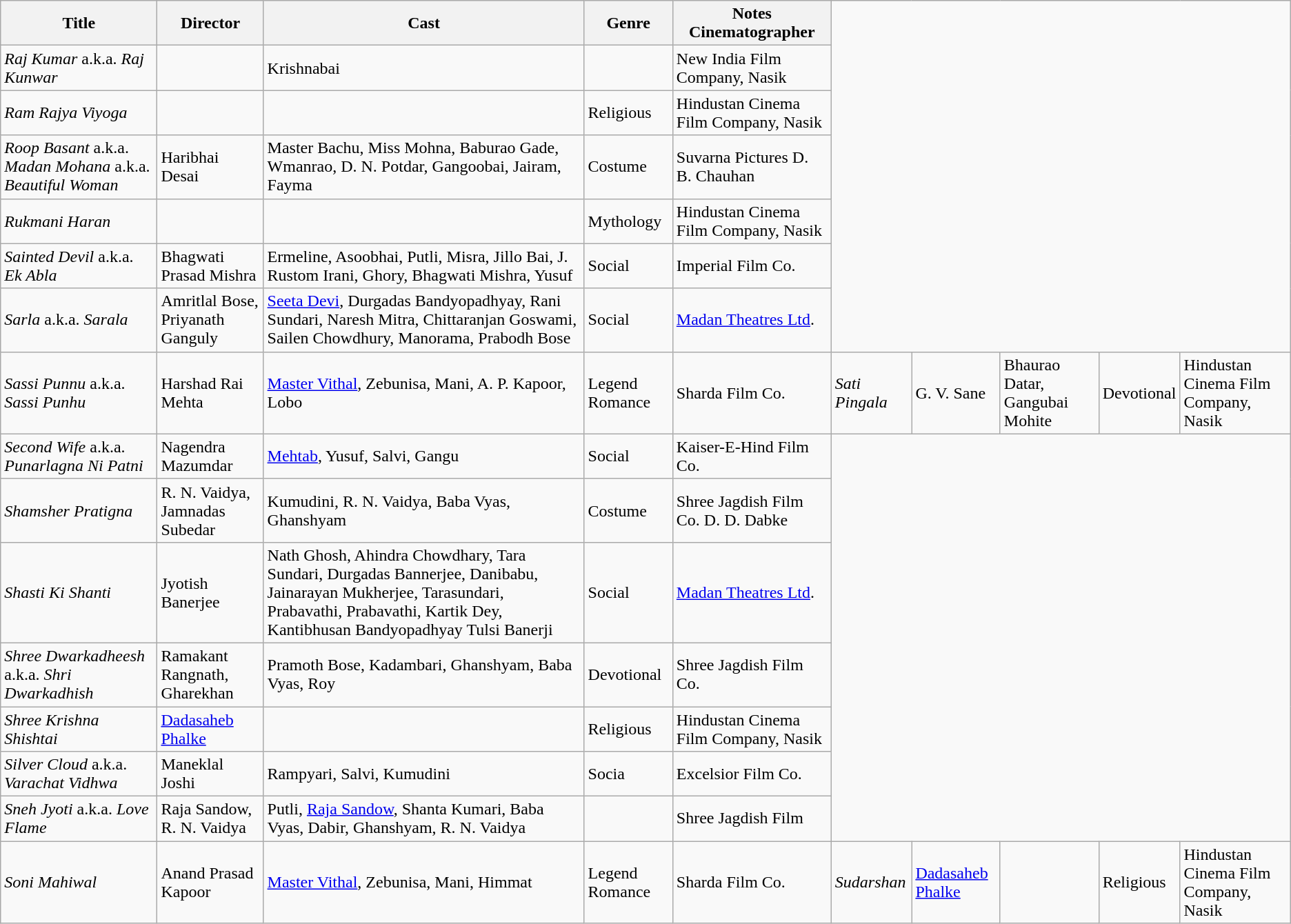<table class="wikitable">
<tr>
<th>Title</th>
<th>Director</th>
<th>Cast</th>
<th>Genre</th>
<th>Notes<br>Cinematographer</th>
</tr>
<tr>
<td><em>Raj Kumar</em> a.k.a. <em>Raj Kunwar</em></td>
<td></td>
<td>Krishnabai</td>
<td></td>
<td>New India Film Company, Nasik</td>
</tr>
<tr>
<td><em>Ram Rajya Viyoga</em></td>
<td></td>
<td></td>
<td>Religious</td>
<td>Hindustan Cinema Film Company, Nasik</td>
</tr>
<tr>
<td><em>Roop Basant</em> a.k.a. <em>Madan Mohana</em> a.k.a. <em>Beautiful Woman</em></td>
<td>Haribhai Desai</td>
<td>Master Bachu, Miss Mohna, Baburao Gade, Wmanrao, D. N. Potdar, Gangoobai, Jairam, Fayma</td>
<td>Costume</td>
<td>Suvarna Pictures D. B. Chauhan</td>
</tr>
<tr>
<td><em>Rukmani Haran</em></td>
<td></td>
<td></td>
<td>Mythology</td>
<td>Hindustan Cinema Film Company, Nasik</td>
</tr>
<tr>
<td><em>Sainted Devil</em> a.k.a. <em>Ek Abla</em></td>
<td>Bhagwati Prasad Mishra</td>
<td>Ermeline, Asoobhai, Putli, Misra, Jillo Bai, J. Rustom Irani, Ghory, Bhagwati Mishra, Yusuf</td>
<td>Social</td>
<td>Imperial Film Co.</td>
</tr>
<tr>
<td><em>Sarla</em> a.k.a. <em>Sarala</em></td>
<td>Amritlal Bose, Priyanath Ganguly</td>
<td><a href='#'>Seeta Devi</a>, Durgadas Bandyopadhyay, Rani Sundari, Naresh Mitra, Chittaranjan Goswami, Sailen Chowdhury, Manorama, Prabodh Bose</td>
<td>Social</td>
<td><a href='#'>Madan Theatres Ltd</a>.</td>
</tr>
<tr>
<td><em>Sassi Punnu</em> a.k.a. <em>Sassi Punhu</em></td>
<td>Harshad Rai Mehta</td>
<td><a href='#'>Master Vithal</a>, Zebunisa, Mani, A. P. Kapoor, Lobo</td>
<td>Legend Romance</td>
<td>Sharda Film Co.</td>
<td><em>Sati Pingala</em></td>
<td>G. V. Sane</td>
<td>Bhaurao Datar, Gangubai Mohite</td>
<td>Devotional</td>
<td>Hindustan Cinema Film Company, Nasik</td>
</tr>
<tr>
<td><em>Second Wife</em> a.k.a. <em>Punarlagna Ni Patni</em></td>
<td>Nagendra Mazumdar</td>
<td><a href='#'>Mehtab</a>, Yusuf, Salvi, Gangu</td>
<td>Social</td>
<td>Kaiser-E-Hind Film Co.</td>
</tr>
<tr>
<td><em>Shamsher Pratigna</em></td>
<td>R. N. Vaidya, Jamnadas Subedar</td>
<td>Kumudini, R. N. Vaidya, Baba Vyas, Ghanshyam</td>
<td>Costume</td>
<td>Shree Jagdish Film Co. D. D. Dabke</td>
</tr>
<tr>
<td><em>Shasti Ki Shanti</em></td>
<td>Jyotish Banerjee</td>
<td>Nath Ghosh, Ahindra Chowdhary, Tara Sundari, Durgadas Bannerjee, Danibabu, Jainarayan Mukherjee, Tarasundari, Prabavathi, Prabavathi, Kartik Dey, Kantibhusan Bandyopadhyay Tulsi Banerji</td>
<td>Social</td>
<td><a href='#'>Madan Theatres Ltd</a>.</td>
</tr>
<tr>
<td><em>Shree Dwarkadheesh</em> a.k.a. <em>Shri Dwarkadhish</em></td>
<td>Ramakant Rangnath, Gharekhan</td>
<td>Pramoth Bose, Kadambari, Ghanshyam, Baba Vyas, Roy</td>
<td>Devotional</td>
<td>Shree Jagdish Film Co.</td>
</tr>
<tr>
<td><em>Shree Krishna Shishtai</em></td>
<td><a href='#'>Dadasaheb Phalke</a></td>
<td></td>
<td>Religious</td>
<td>Hindustan Cinema Film Company, Nasik</td>
</tr>
<tr>
<td><em>Silver Cloud</em> a.k.a. <em>Varachat Vidhwa</em></td>
<td>Maneklal Joshi</td>
<td>Rampyari, Salvi, Kumudini</td>
<td>Socia</td>
<td>Excelsior Film Co.</td>
</tr>
<tr>
<td><em>Sneh Jyoti</em> a.k.a. <em>Love Flame</em></td>
<td>Raja Sandow, R. N. Vaidya</td>
<td>Putli, <a href='#'>Raja Sandow</a>, Shanta Kumari, Baba Vyas, Dabir, Ghanshyam, R. N. Vaidya</td>
<td></td>
<td>Shree Jagdish Film</td>
</tr>
<tr>
<td><em>Soni Mahiwal</em></td>
<td>Anand Prasad Kapoor</td>
<td><a href='#'>Master Vithal</a>, Zebunisa, Mani, Himmat</td>
<td>Legend Romance</td>
<td>Sharda Film Co.</td>
<td><em>Sudarshan</em></td>
<td><a href='#'>Dadasaheb Phalke</a></td>
<td></td>
<td>Religious</td>
<td>Hindustan Cinema Film Company, Nasik</td>
</tr>
</table>
